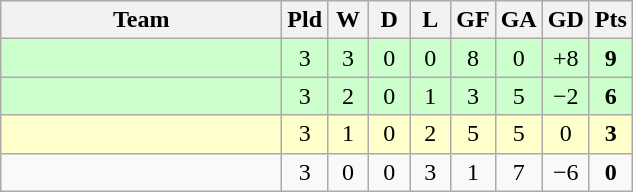<table class="wikitable" style="text-align:center;">
<tr>
<th width=180>Team</th>
<th width=20>Pld</th>
<th width=20>W</th>
<th width=20>D</th>
<th width=20>L</th>
<th width=20>GF</th>
<th width=20>GA</th>
<th width=20>GD</th>
<th width=20>Pts</th>
</tr>
<tr bgcolor="ccffcc">
<td align="left"></td>
<td>3</td>
<td>3</td>
<td>0</td>
<td>0</td>
<td>8</td>
<td>0</td>
<td>+8</td>
<td><strong>9</strong></td>
</tr>
<tr bgcolor="ccffcc">
<td align="left"></td>
<td>3</td>
<td>2</td>
<td>0</td>
<td>1</td>
<td>3</td>
<td>5</td>
<td>−2</td>
<td><strong>6</strong></td>
</tr>
<tr bgcolor="ffffcc">
<td align="left"></td>
<td>3</td>
<td>1</td>
<td>0</td>
<td>2</td>
<td>5</td>
<td>5</td>
<td>0</td>
<td><strong>3</strong></td>
</tr>
<tr>
<td align="left"><em></em></td>
<td>3</td>
<td>0</td>
<td>0</td>
<td>3</td>
<td>1</td>
<td>7</td>
<td>−6</td>
<td><strong>0</strong></td>
</tr>
</table>
